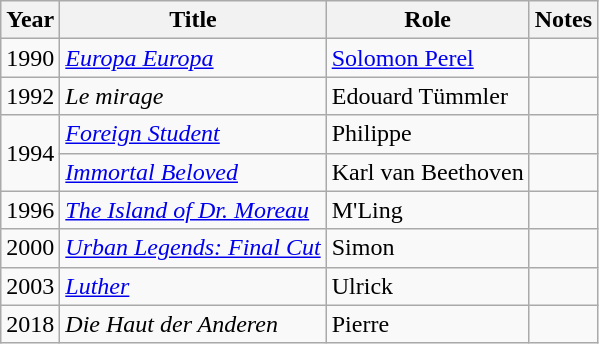<table class="wikitable">
<tr>
<th>Year</th>
<th>Title</th>
<th>Role</th>
<th>Notes</th>
</tr>
<tr>
<td>1990</td>
<td><em><a href='#'>Europa Europa</a></em></td>
<td><a href='#'>Solomon Perel</a></td>
<td></td>
</tr>
<tr>
<td>1992</td>
<td><em>Le mirage</em></td>
<td>Edouard Tümmler</td>
<td></td>
</tr>
<tr>
<td rowspan="2">1994</td>
<td><em><a href='#'>Foreign Student</a></em></td>
<td>Philippe</td>
<td></td>
</tr>
<tr>
<td><em><a href='#'>Immortal Beloved</a></em></td>
<td>Karl van Beethoven</td>
<td></td>
</tr>
<tr>
<td>1996</td>
<td><em><a href='#'>The Island of Dr. Moreau</a></em></td>
<td>M'Ling</td>
<td></td>
</tr>
<tr>
<td>2000</td>
<td><em><a href='#'>Urban Legends: Final Cut</a></em></td>
<td>Simon</td>
<td></td>
</tr>
<tr>
<td>2003</td>
<td><em><a href='#'>Luther</a></em></td>
<td>Ulrick</td>
<td></td>
</tr>
<tr>
<td>2018</td>
<td><em>Die Haut der Anderen</em></td>
<td>Pierre</td>
<td></td>
</tr>
</table>
